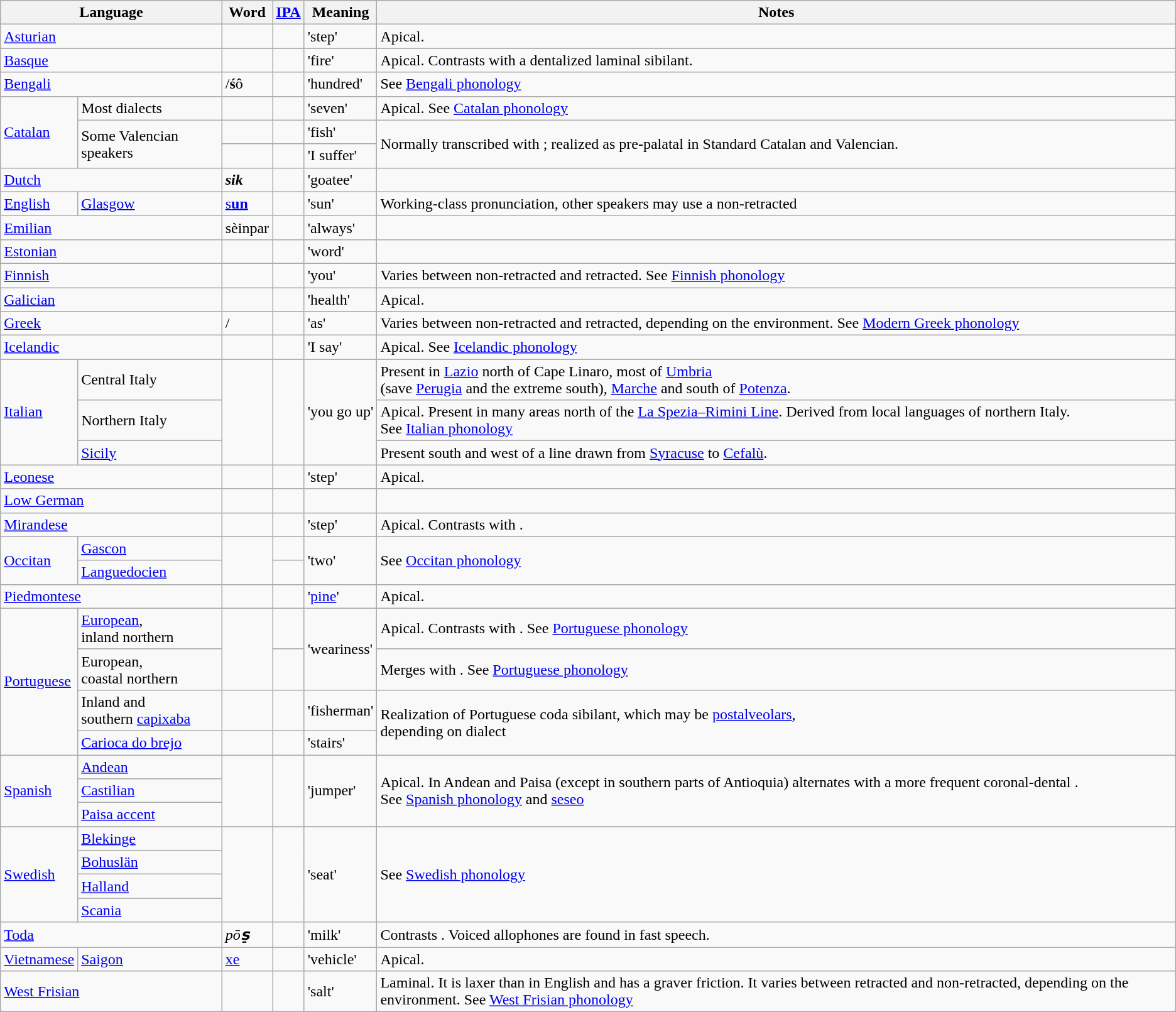<table class="wikitable">
<tr>
<th colspan="2">Language</th>
<th>Word</th>
<th><a href='#'>IPA</a></th>
<th>Meaning</th>
<th>Notes</th>
</tr>
<tr>
<td colspan=2><a href='#'>Asturian</a></td>
<td></td>
<td></td>
<td>'step'</td>
<td>Apical.</td>
</tr>
<tr>
<td colspan=2><a href='#'>Basque</a></td>
<td></td>
<td></td>
<td>'fire'</td>
<td>Apical. Contrasts with a dentalized laminal sibilant.</td>
</tr>
<tr>
<td colspan=2><a href='#'>Bengali</a></td>
<td>/<strong>ś</strong>ô</td>
<td></td>
<td>'hundred'</td>
<td>See <a href='#'>Bengali phonology</a></td>
</tr>
<tr>
<td rowspan="3"><a href='#'>Catalan</a></td>
<td>Most dialects</td>
<td></td>
<td></td>
<td>'seven'</td>
<td>Apical. See <a href='#'>Catalan phonology</a></td>
</tr>
<tr>
<td rowspan="2">Some Valencian speakers</td>
<td></td>
<td></td>
<td>'fish'</td>
<td rowspan=2>Normally transcribed with ; realized as pre-palatal  in Standard Catalan and Valencian.</td>
</tr>
<tr>
<td></td>
<td></td>
<td>'I suffer'</td>
</tr>
<tr>
<td colspan="2"><a href='#'>Dutch</a></td>
<td><strong><em>s<strong>ik<em></td>
<td></td>
<td>'goatee'</td>
<td></td>
</tr>
<tr>
<td><a href='#'>English</a></td>
<td><a href='#'>Glasgow</a></td>
<td><a href='#'></strong>s<strong>un</a></td>
<td></td>
<td>'sun'</td>
<td>Working-class pronunciation, other speakers may use a non-retracted </td>
</tr>
<tr>
<td colspan="2"><a href='#'>Emilian</a></td>
<td></em></strong>s</strong>èinpar</em></td>
<td></td>
<td>'always'</td>
<td></td>
</tr>
<tr>
<td colspan=2><a href='#'>Estonian</a></td>
<td></td>
<td></td>
<td>'word'</td>
<td></td>
</tr>
<tr>
<td colspan=2><a href='#'>Finnish</a></td>
<td></td>
<td></td>
<td>'you'</td>
<td>Varies between non-retracted and retracted. See <a href='#'>Finnish phonology</a></td>
</tr>
<tr>
<td colspan=2><a href='#'>Galician</a></td>
<td></td>
<td></td>
<td>'health'</td>
<td>Apical.</td>
</tr>
<tr>
<td colspan="2"><a href='#'>Greek</a></td>
<td> / </td>
<td></td>
<td>'as'</td>
<td>Varies between non-retracted and retracted, depending on the environment. See <a href='#'>Modern Greek phonology</a></td>
</tr>
<tr>
<td colspan=2><a href='#'>Icelandic</a></td>
<td></td>
<td></td>
<td>'I say'</td>
<td>Apical. See <a href='#'>Icelandic phonology</a></td>
</tr>
<tr>
<td rowspan=3><a href='#'>Italian</a></td>
<td>Central Italy</td>
<td rowspan=3></td>
<td rowspan=3></td>
<td rowspan=3>'you go up'</td>
<td>Present in <a href='#'>Lazio</a> north of Cape Linaro, most of <a href='#'>Umbria</a><br>(save <a href='#'>Perugia</a> and the extreme south), <a href='#'>Marche</a> and south of <a href='#'>Potenza</a>.</td>
</tr>
<tr>
<td>Northern Italy</td>
<td>Apical. Present in many areas north of the <a href='#'>La Spezia–Rimini Line</a>. Derived from local languages of northern Italy.<br>See <a href='#'>Italian phonology</a></td>
</tr>
<tr>
<td><a href='#'>Sicily</a></td>
<td>Present south and west of a line drawn from <a href='#'>Syracuse</a> to <a href='#'>Cefalù</a>.</td>
</tr>
<tr>
<td colspan=2><a href='#'>Leonese</a></td>
<td></td>
<td></td>
<td>'step'</td>
<td>Apical.</td>
</tr>
<tr>
<td colspan=2><a href='#'>Low German</a></td>
<td></td>
<td></td>
<td></td>
<td></td>
</tr>
<tr>
<td colspan=2><a href='#'>Mirandese</a></td>
<td></td>
<td></td>
<td>'step'</td>
<td>Apical. Contrasts with .</td>
</tr>
<tr>
<td rowspan=2><a href='#'>Occitan</a></td>
<td><a href='#'>Gascon</a></td>
<td rowspan=2></td>
<td></td>
<td rowspan=2>'two'</td>
<td rowspan=2>See <a href='#'>Occitan phonology</a></td>
</tr>
<tr>
<td><a href='#'>Languedocien</a></td>
<td></td>
</tr>
<tr>
<td colspan=2><a href='#'>Piedmontese</a></td>
<td></td>
<td></td>
<td>'<a href='#'>pine</a>'</td>
<td>Apical.</td>
</tr>
<tr>
<td rowspan=4><a href='#'>Portuguese</a></td>
<td><a href='#'>European</a>,<br>inland northern</td>
<td rowspan="2"></td>
<td></td>
<td rowspan=2>'weariness'</td>
<td>Apical. Contrasts with . See <a href='#'>Portuguese phonology</a></td>
</tr>
<tr>
<td>European,<br>coastal northern</td>
<td></td>
<td>Merges with . See <a href='#'>Portuguese phonology</a></td>
</tr>
<tr>
<td>Inland and<br>southern <a href='#'>capixaba</a></td>
<td></td>
<td></td>
<td>'fisherman'</td>
<td rowspan=2>Realization of Portuguese coda sibilant, which may be <a href='#'>postalveolars</a>,<br>depending on dialect</td>
</tr>
<tr>
<td><a href='#'>Carioca do brejo</a></td>
<td></td>
<td></td>
<td>'stairs'</td>
</tr>
<tr>
<td rowspan=3><a href='#'>Spanish</a></td>
<td><a href='#'>Andean</a></td>
<td rowspan=3></td>
<td rowspan=3></td>
<td rowspan=3>'jumper'</td>
<td rowspan=3>Apical. In Andean and Paisa (except in southern parts of Antioquia) alternates with a more frequent coronal-dental .<br>See <a href='#'>Spanish phonology</a> and <a href='#'>seseo</a></td>
</tr>
<tr>
<td><a href='#'>Castilian</a></td>
</tr>
<tr>
<td><a href='#'>Paisa accent</a></td>
</tr>
<tr>
</tr>
<tr>
<td rowspan=4><a href='#'>Swedish</a></td>
<td><a href='#'>Blekinge</a></td>
<td rowspan=4></td>
<td rowspan=4></td>
<td rowspan=4>'seat'</td>
<td rowspan=4>See <a href='#'>Swedish phonology</a></td>
</tr>
<tr>
<td><a href='#'>Bohuslän</a></td>
</tr>
<tr>
<td><a href='#'>Halland</a></td>
</tr>
<tr>
<td><a href='#'>Scania</a></td>
</tr>
<tr>
<td colspan=2><a href='#'>Toda</a></td>
<td><em>pō<strong>s̠<strong><em></td>
<td></td>
<td>'milk'</td>
<td>Contrasts . Voiced allophones are found in fast speech.</td>
</tr>
<tr>
<td><a href='#'>Vietnamese</a></td>
<td><a href='#'>Saigon</a></td>
<td><a href='#'></em></strong>x</strong>e</em></a></td>
<td></td>
<td>'vehicle'</td>
<td>Apical.</td>
</tr>
<tr>
<td colspan=2><a href='#'>West Frisian</a></td>
<td></td>
<td></td>
<td>'salt'</td>
<td>Laminal. It is laxer than in English and has a graver friction. It varies between retracted and non-retracted, depending on the environment. See <a href='#'>West Frisian phonology</a></td>
</tr>
</table>
